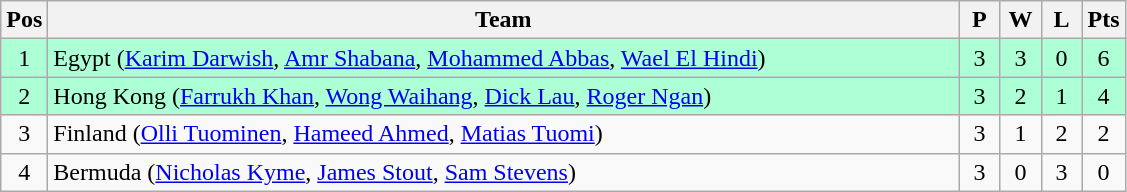<table class="wikitable" style="font-size: 100%; text-align:center;">
<tr>
<th width=20>Pos</th>
<th width=600>Team</th>
<th width=20>P</th>
<th width=20>W</th>
<th width=20>L</th>
<th width=20>Pts</th>
</tr>
<tr style="background: #ADFFD6;">
<td>1</td>
<td align="left"> Egypt (<a href='#'>Karim Darwish</a>, <a href='#'>Amr Shabana</a>, <a href='#'>Mohammed Abbas</a>, <a href='#'>Wael El Hindi</a>)</td>
<td>3</td>
<td>3</td>
<td>0</td>
<td>6</td>
</tr>
<tr style="background: #ADFFD6;">
<td>2</td>
<td align="left"> Hong Kong (<a href='#'>Farrukh Khan</a>, <a href='#'>Wong Waihang</a>, <a href='#'>Dick Lau</a>, <a href='#'>Roger Ngan</a>)</td>
<td>3</td>
<td>2</td>
<td>1</td>
<td>4</td>
</tr>
<tr>
<td>3</td>
<td align="left"> Finland (<a href='#'>Olli Tuominen</a>, <a href='#'>Hameed Ahmed</a>, <a href='#'>Matias Tuomi</a>)</td>
<td>3</td>
<td>1</td>
<td>2</td>
<td>2</td>
</tr>
<tr>
<td>4</td>
<td align="left"> Bermuda (<a href='#'>Nicholas Kyme</a>, <a href='#'>James Stout</a>, <a href='#'>Sam Stevens</a>)</td>
<td>3</td>
<td>0</td>
<td>3</td>
<td>0</td>
</tr>
</table>
